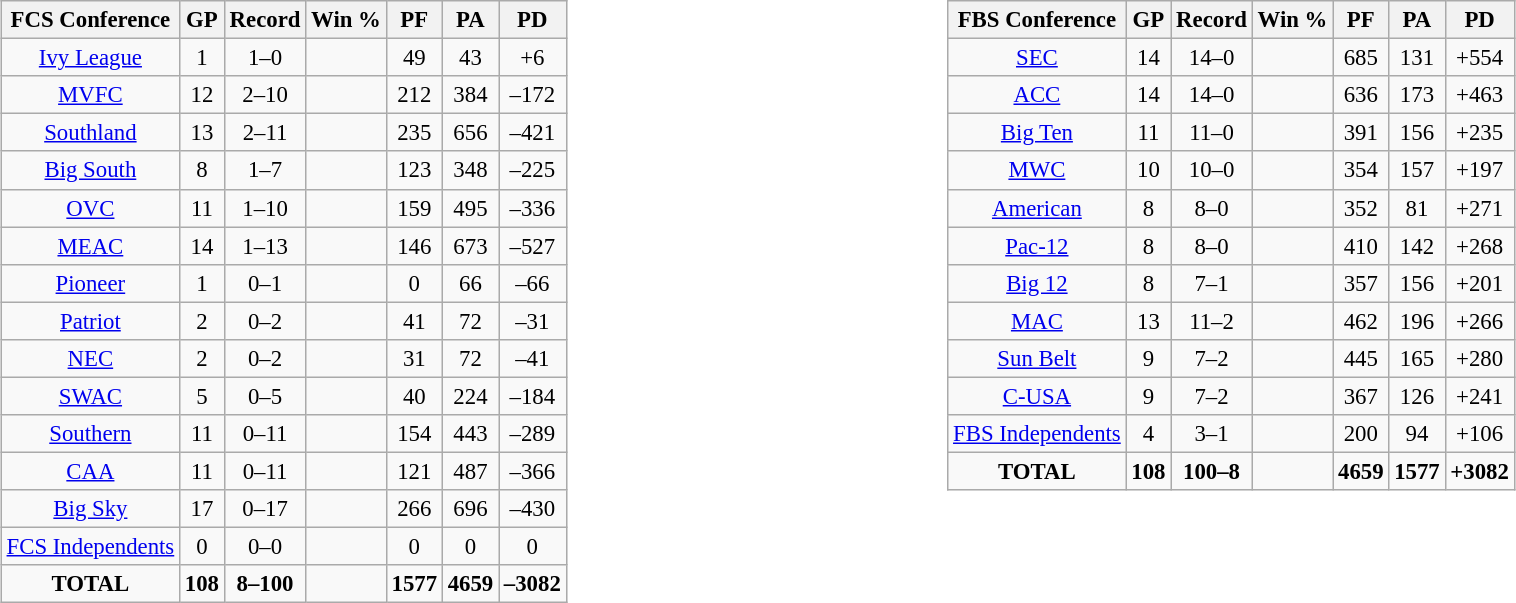<table width=100%>
<tr>
<td width=50% valign="top"><br><table class="wikitable sortable" style="font-size: 95%; text-align: center;">
<tr>
<th>FCS Conference</th>
<th>GP</th>
<th>Record</th>
<th>Win %</th>
<th>PF</th>
<th>PA</th>
<th>PD</th>
</tr>
<tr>
<td><a href='#'>Ivy League</a></td>
<td>1</td>
<td>1–0</td>
<td></td>
<td>49</td>
<td>43</td>
<td>+6</td>
</tr>
<tr>
<td><a href='#'>MVFC</a></td>
<td>12</td>
<td>2–10</td>
<td></td>
<td>212</td>
<td>384</td>
<td>–172</td>
</tr>
<tr>
<td><a href='#'>Southland</a></td>
<td>13</td>
<td>2–11</td>
<td></td>
<td>235</td>
<td>656</td>
<td>–421</td>
</tr>
<tr>
<td><a href='#'>Big South</a></td>
<td>8</td>
<td>1–7</td>
<td></td>
<td>123</td>
<td>348</td>
<td>–225</td>
</tr>
<tr>
<td><a href='#'>OVC</a></td>
<td>11</td>
<td>1–10</td>
<td></td>
<td>159</td>
<td>495</td>
<td>–336</td>
</tr>
<tr>
<td><a href='#'>MEAC</a></td>
<td>14</td>
<td>1–13</td>
<td></td>
<td>146</td>
<td>673</td>
<td>–527</td>
</tr>
<tr>
<td><a href='#'>Pioneer</a></td>
<td>1</td>
<td>0–1</td>
<td></td>
<td>0</td>
<td>66</td>
<td>–66</td>
</tr>
<tr>
<td><a href='#'>Patriot</a></td>
<td>2</td>
<td>0–2</td>
<td></td>
<td>41</td>
<td>72</td>
<td>–31</td>
</tr>
<tr>
<td><a href='#'>NEC</a></td>
<td>2</td>
<td>0–2</td>
<td></td>
<td>31</td>
<td>72</td>
<td>–41</td>
</tr>
<tr>
<td><a href='#'>SWAC</a></td>
<td>5</td>
<td>0–5</td>
<td></td>
<td>40</td>
<td>224</td>
<td>–184</td>
</tr>
<tr>
<td><a href='#'>Southern</a></td>
<td>11</td>
<td>0–11</td>
<td></td>
<td>154</td>
<td>443</td>
<td>–289</td>
</tr>
<tr>
<td><a href='#'>CAA</a></td>
<td>11</td>
<td>0–11</td>
<td></td>
<td>121</td>
<td>487</td>
<td>–366</td>
</tr>
<tr>
<td><a href='#'>Big Sky</a></td>
<td>17</td>
<td>0–17</td>
<td></td>
<td>266</td>
<td>696</td>
<td>–430</td>
</tr>
<tr>
<td><a href='#'>FCS Independents</a></td>
<td>0</td>
<td>0–0</td>
<td></td>
<td>0</td>
<td>0</td>
<td>0</td>
</tr>
<tr>
<td><strong>TOTAL</strong></td>
<td><strong>108</strong></td>
<td><strong>8–100</strong></td>
<td><strong></strong></td>
<td><strong>1577</strong></td>
<td><strong>4659</strong></td>
<td><strong>–3082</strong></td>
</tr>
</table>
</td>
<td width=50% valign="top"><br><table class="wikitable sortable" style="font-size: 95%; text-align: center;">
<tr>
<th>FBS Conference</th>
<th>GP</th>
<th>Record</th>
<th>Win %</th>
<th>PF</th>
<th>PA</th>
<th>PD</th>
</tr>
<tr>
<td><a href='#'>SEC</a></td>
<td>14</td>
<td>14–0</td>
<td></td>
<td>685</td>
<td>131</td>
<td>+554</td>
</tr>
<tr>
<td><a href='#'>ACC</a></td>
<td>14</td>
<td>14–0</td>
<td></td>
<td>636</td>
<td>173</td>
<td>+463</td>
</tr>
<tr>
<td><a href='#'>Big Ten</a></td>
<td>11</td>
<td>11–0</td>
<td></td>
<td>391</td>
<td>156</td>
<td>+235</td>
</tr>
<tr>
<td><a href='#'>MWC</a></td>
<td>10</td>
<td>10–0</td>
<td></td>
<td>354</td>
<td>157</td>
<td>+197</td>
</tr>
<tr>
<td><a href='#'>American</a></td>
<td>8</td>
<td>8–0</td>
<td></td>
<td>352</td>
<td>81</td>
<td>+271</td>
</tr>
<tr>
<td><a href='#'>Pac-12</a></td>
<td>8</td>
<td>8–0</td>
<td></td>
<td>410</td>
<td>142</td>
<td>+268</td>
</tr>
<tr>
<td><a href='#'>Big 12</a></td>
<td>8</td>
<td>7–1</td>
<td></td>
<td>357</td>
<td>156</td>
<td>+201</td>
</tr>
<tr>
<td><a href='#'>MAC</a></td>
<td>13</td>
<td>11–2</td>
<td></td>
<td>462</td>
<td>196</td>
<td>+266</td>
</tr>
<tr>
<td><a href='#'>Sun Belt</a></td>
<td>9</td>
<td>7–2</td>
<td></td>
<td>445</td>
<td>165</td>
<td>+280</td>
</tr>
<tr>
<td><a href='#'>C-USA</a></td>
<td>9</td>
<td>7–2</td>
<td></td>
<td>367</td>
<td>126</td>
<td>+241</td>
</tr>
<tr>
<td><a href='#'>FBS Independents</a></td>
<td>4</td>
<td>3–1</td>
<td></td>
<td>200</td>
<td>94</td>
<td>+106</td>
</tr>
<tr>
<td><strong>TOTAL</strong></td>
<td><strong>108</strong></td>
<td><strong>100–8</strong></td>
<td><strong></strong></td>
<td><strong>4659</strong></td>
<td><strong>1577</strong></td>
<td><strong>+3082</strong></td>
</tr>
</table>
</td>
</tr>
</table>
